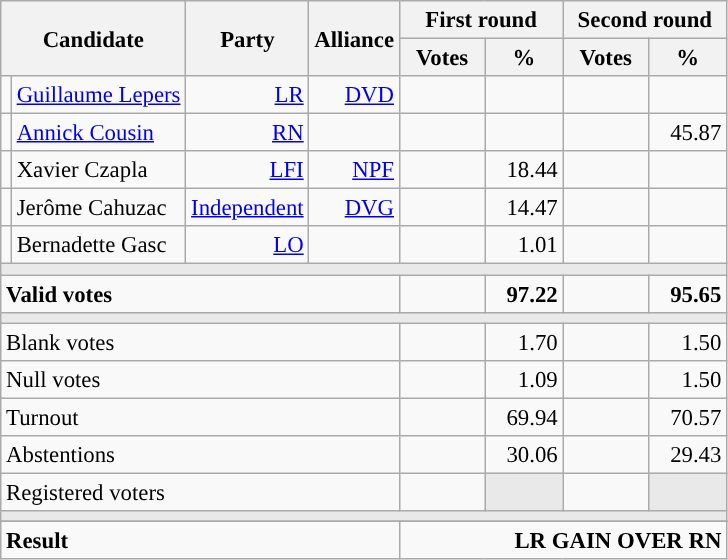<table class="wikitable" style="text-align:right;font-size:95%;">
<tr>
<th colspan="2" rowspan="2">Candidate</th>
<th colspan="1" rowspan="2">Party</th>
<th colspan="1" rowspan="2">Alliance</th>
<th colspan="2">First round</th>
<th colspan="2">Second round</th>
</tr>
<tr>
<th style="width:50px;">Votes</th>
<th style="width:45px;">%</th>
<th style="width:50px;">Votes</th>
<th style="width:45px;">%</th>
</tr>
<tr>
<td style="color:inherit;background:"></td>
<td style="text-align:left;"><a href='#'>Guillaume Lepers</a></td>
<td><a href='#'>LR</a></td>
<td><a href='#'>DVD</a></td>
<td></td>
<td></td>
<td><strong></strong></td>
<td><strong></strong></td>
</tr>
<tr>
<td style="color:inherit;background:"></td>
<td style="text-align:left;"><a href='#'>Annick Cousin</a></td>
<td><a href='#'>RN</a></td>
<td></td>
<td></td>
<td></td>
<td></td>
<td>45.87</td>
</tr>
<tr>
<td style="color:inherit;background:"></td>
<td style="text-align:left;">Xavier Czapla</td>
<td><a href='#'>LFI</a></td>
<td><a href='#'>NPF</a></td>
<td></td>
<td>18.44</td>
<td></td>
<td></td>
</tr>
<tr>
<td style="color:inherit;background:"></td>
<td style="text-align:left;">Jerôme Cahuzac</td>
<td><a href='#'>Independent</a></td>
<td><a href='#'>DVG</a></td>
<td></td>
<td>14.47</td>
<td></td>
<td></td>
</tr>
<tr>
<td style="color:inherit;background:"></td>
<td style="text-align:left;">Bernadette Gasc</td>
<td><a href='#'>LO</a></td>
<td></td>
<td></td>
<td>1.01</td>
<td></td>
<td></td>
</tr>
<tr>
<td colspan="8" style="background:#E9E9E9;"></td>
</tr>
<tr style="font-weight:bold;">
<td colspan="4" style="text-align:left;">Valid votes</td>
<td></td>
<td>97.22</td>
<td></td>
<td>95.65</td>
</tr>
<tr>
<td colspan="8" style="background:#E9E9E9;"></td>
</tr>
<tr>
<td colspan="4" style="text-align:left;">Blank votes</td>
<td></td>
<td>1.70</td>
<td></td>
<td>1.50</td>
</tr>
<tr>
<td colspan="4" style="text-align:left;">Null votes</td>
<td></td>
<td>1.09</td>
<td></td>
<td>1.50</td>
</tr>
<tr>
<td colspan="4" style="text-align:left;">Turnout</td>
<td></td>
<td>69.94</td>
<td></td>
<td>70.57</td>
</tr>
<tr>
<td colspan="4" style="text-align:left;">Abstentions</td>
<td></td>
<td>30.06</td>
<td></td>
<td>29.43</td>
</tr>
<tr>
<td colspan="4" style="text-align:left;">Registered voters</td>
<td></td>
<td style="background:#E9E9E9;"></td>
<td></td>
<td style="background:#E9E9E9;"></td>
</tr>
<tr>
<td colspan="8" style="background:#E9E9E9;"></td>
</tr>
<tr>
</tr>
<tr style="font-weight:bold">
<td colspan="4" style="text-align:left;">Result</td>
<td colspan="4" style="background-color:">LR GAIN OVER RN</td>
</tr>
</table>
